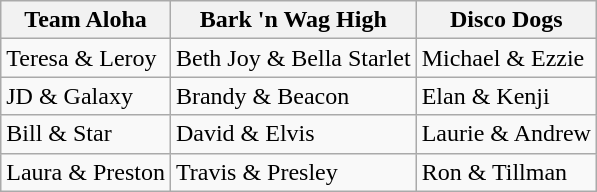<table class="wikitable" border="1">
<tr>
<th>Team Aloha</th>
<th>Bark 'n Wag High</th>
<th>Disco Dogs</th>
</tr>
<tr>
<td>Teresa & Leroy</td>
<td>Beth Joy & Bella Starlet</td>
<td>Michael & Ezzie</td>
</tr>
<tr>
<td>JD & Galaxy</td>
<td>Brandy & Beacon</td>
<td>Elan & Kenji</td>
</tr>
<tr>
<td>Bill & Star</td>
<td>David & Elvis</td>
<td>Laurie & Andrew</td>
</tr>
<tr>
<td>Laura & Preston</td>
<td>Travis & Presley</td>
<td>Ron & Tillman</td>
</tr>
</table>
